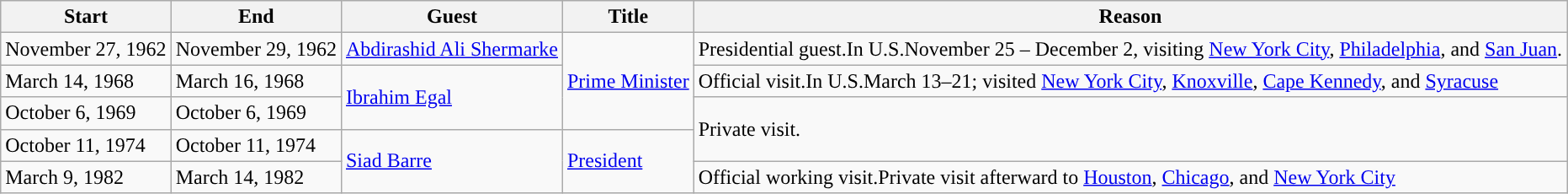<table class="wikitable sortable">
<tr>
<th>Start</th>
<th>End</th>
<th>Guest</th>
<th>Title</th>
<th>Reason</th>
</tr>
<tr>
<td>November 27, 1962</td>
<td>November 29, 1962</td>
<td><a href='#'>Abdirashid Ali Shermarke</a></td>
<td rowspan=3><a href='#'>Prime Minister</a></td>
<td>Presidential guest.In U.S.November 25 – December 2, visiting <a href='#'>New York City</a>, <a href='#'>Philadelphia</a>, and <a href='#'>San Juan</a>.</td>
</tr>
<tr>
<td>March 14, 1968</td>
<td>March 16, 1968</td>
<td rowspan=2><a href='#'>Ibrahim Egal</a></td>
<td>Official visit.In U.S.March 13–21; visited <a href='#'>New York City</a>, <a href='#'>Knoxville</a>, <a href='#'>Cape Kennedy</a>, and <a href='#'>Syracuse</a></td>
</tr>
<tr>
<td>October 6, 1969</td>
<td>October 6, 1969</td>
<td rowspan=2>Private visit.</td>
</tr>
<tr>
<td>October 11, 1974</td>
<td>October 11, 1974</td>
<td rowspan=2><a href='#'>Siad Barre</a></td>
<td rowspan=2><a href='#'>President</a></td>
</tr>
<tr>
<td>March 9, 1982</td>
<td>March 14, 1982</td>
<td>Official working visit.Private visit afterward to <a href='#'>Houston</a>, <a href='#'>Chicago</a>, and <a href='#'>New York City</a></td>
</tr>
</table>
